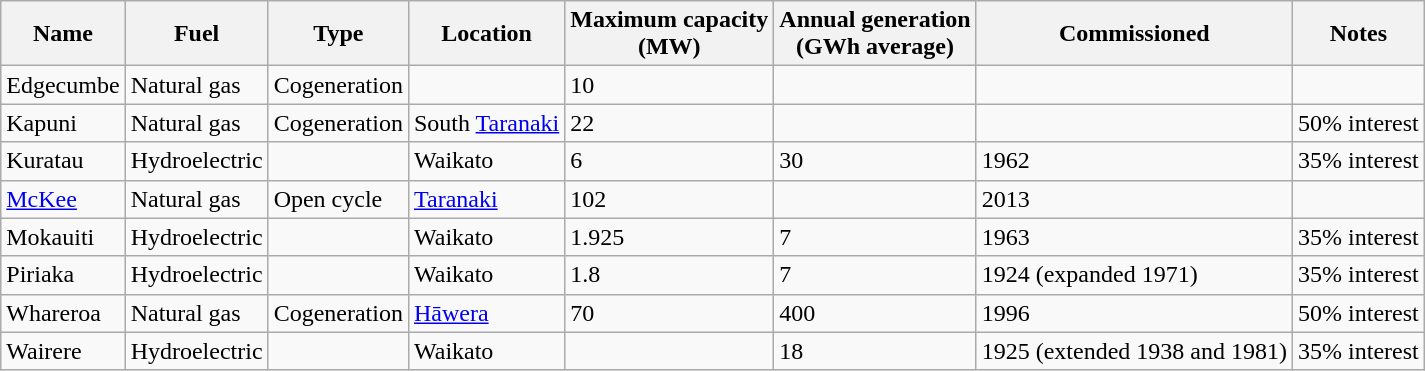<table class="wikitable sortable" border="1">
<tr>
<th>Name</th>
<th>Fuel</th>
<th>Type</th>
<th>Location</th>
<th>Maximum capacity <br> (MW)</th>
<th>Annual generation <br> (GWh average)</th>
<th>Commissioned</th>
<th class= "unsortable">Notes</th>
</tr>
<tr>
<td>Edgecumbe</td>
<td>Natural gas</td>
<td>Cogeneration</td>
<td></td>
<td>10</td>
<td></td>
<td></td>
<td></td>
</tr>
<tr>
<td>Kapuni</td>
<td>Natural gas</td>
<td>Cogeneration</td>
<td>South <a href='#'>Taranaki</a></td>
<td>22</td>
<td></td>
<td></td>
<td>50% interest</td>
</tr>
<tr>
<td>Kuratau</td>
<td>Hydroelectric</td>
<td></td>
<td>Waikato</td>
<td>6</td>
<td>30</td>
<td>1962</td>
<td>35% interest</td>
</tr>
<tr>
<td><a href='#'>McKee</a></td>
<td>Natural gas</td>
<td>Open cycle</td>
<td><a href='#'>Taranaki</a></td>
<td>102</td>
<td></td>
<td>2013</td>
<td></td>
</tr>
<tr>
<td>Mokauiti</td>
<td>Hydroelectric</td>
<td></td>
<td>Waikato</td>
<td>1.925</td>
<td>7</td>
<td>1963</td>
<td>35% interest</td>
</tr>
<tr>
<td>Piriaka</td>
<td>Hydroelectric</td>
<td></td>
<td>Waikato</td>
<td>1.8</td>
<td>7</td>
<td>1924 (expanded 1971)</td>
<td>35% interest</td>
</tr>
<tr>
<td>Whareroa</td>
<td>Natural gas</td>
<td>Cogeneration</td>
<td><a href='#'>Hāwera</a></td>
<td>70</td>
<td>400</td>
<td>1996</td>
<td>50% interest</td>
</tr>
<tr>
<td>Wairere</td>
<td>Hydroelectric</td>
<td></td>
<td>Waikato</td>
<td></td>
<td>18</td>
<td>1925 (extended 1938 and 1981)</td>
<td>35% interest</td>
</tr>
</table>
